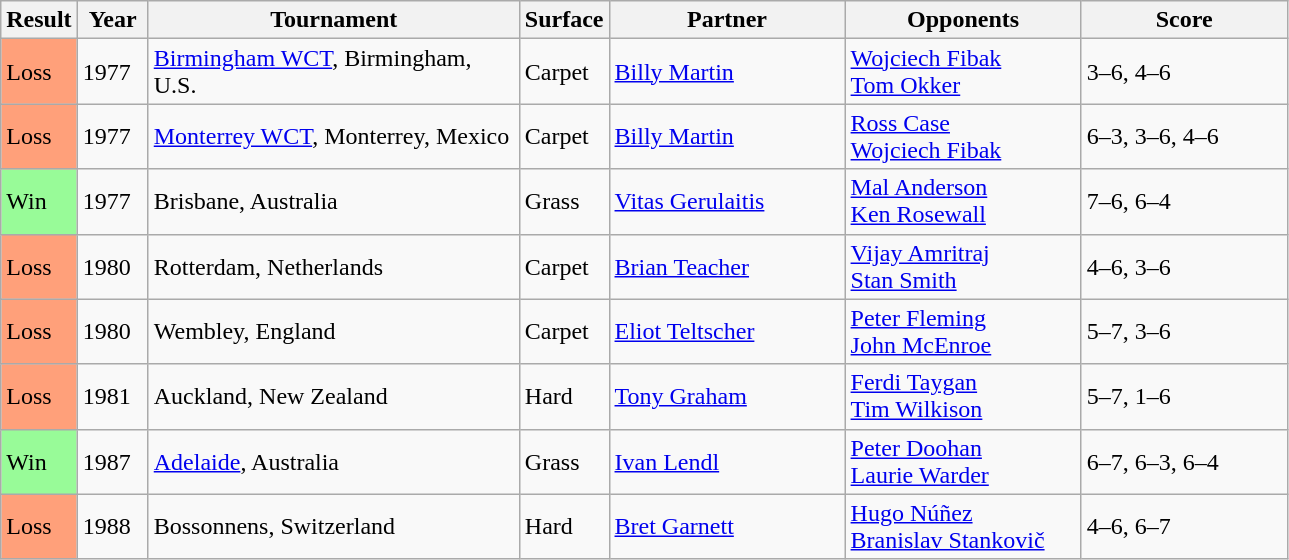<table class="sortable wikitable">
<tr>
<th style="width:40px">Result</th>
<th style="width:40px">Year</th>
<th style="width:240px">Tournament</th>
<th style="width:50px">Surface</th>
<th style="width:150px">Partner</th>
<th style="width:150px">Opponents</th>
<th style="width:130px" class="unsortable">Score</th>
</tr>
<tr>
<td style="background:#ffa07a;">Loss</td>
<td>1977</td>
<td><a href='#'>Birmingham WCT</a>, Birmingham, U.S.</td>
<td>Carpet</td>
<td> <a href='#'>Billy Martin</a></td>
<td> <a href='#'>Wojciech Fibak</a> <br>  <a href='#'>Tom Okker</a></td>
<td>3–6, 4–6</td>
</tr>
<tr>
<td style="background:#ffa07a;">Loss</td>
<td>1977</td>
<td><a href='#'>Monterrey WCT</a>, Monterrey, Mexico</td>
<td>Carpet</td>
<td> <a href='#'>Billy Martin</a></td>
<td> <a href='#'>Ross Case</a> <br>  <a href='#'>Wojciech Fibak</a></td>
<td>6–3, 3–6, 4–6</td>
</tr>
<tr>
<td style="background:#98fb98">Win</td>
<td>1977</td>
<td>Brisbane, Australia</td>
<td>Grass</td>
<td> <a href='#'>Vitas Gerulaitis</a></td>
<td> <a href='#'>Mal Anderson</a> <br>  <a href='#'>Ken Rosewall</a></td>
<td>7–6, 6–4</td>
</tr>
<tr>
<td style="background:#ffa07a;">Loss</td>
<td>1980</td>
<td>Rotterdam, Netherlands</td>
<td>Carpet</td>
<td> <a href='#'>Brian Teacher</a></td>
<td> <a href='#'>Vijay Amritraj</a> <br>  <a href='#'>Stan Smith</a></td>
<td>4–6, 3–6</td>
</tr>
<tr>
<td style="background:#ffa07a;">Loss</td>
<td>1980</td>
<td>Wembley, England</td>
<td>Carpet</td>
<td> <a href='#'>Eliot Teltscher</a></td>
<td> <a href='#'>Peter Fleming</a> <br>  <a href='#'>John McEnroe</a></td>
<td>5–7, 3–6</td>
</tr>
<tr>
<td style="background:#ffa07a;">Loss</td>
<td>1981</td>
<td>Auckland, New Zealand</td>
<td>Hard</td>
<td> <a href='#'>Tony Graham</a></td>
<td> <a href='#'>Ferdi Taygan</a> <br>  <a href='#'>Tim Wilkison</a></td>
<td>5–7, 1–6</td>
</tr>
<tr>
<td style="background:#98fb98">Win</td>
<td>1987</td>
<td><a href='#'>Adelaide</a>, Australia</td>
<td>Grass</td>
<td> <a href='#'>Ivan Lendl</a></td>
<td> <a href='#'>Peter Doohan</a> <br>  <a href='#'>Laurie Warder</a></td>
<td>6–7, 6–3, 6–4</td>
</tr>
<tr>
<td style="background:#ffa07a;">Loss</td>
<td>1988</td>
<td>Bossonnens, Switzerland</td>
<td>Hard</td>
<td> <a href='#'>Bret Garnett</a></td>
<td> <a href='#'>Hugo Núñez</a> <br>  <a href='#'>Branislav Stankovič</a></td>
<td>4–6, 6–7</td>
</tr>
</table>
